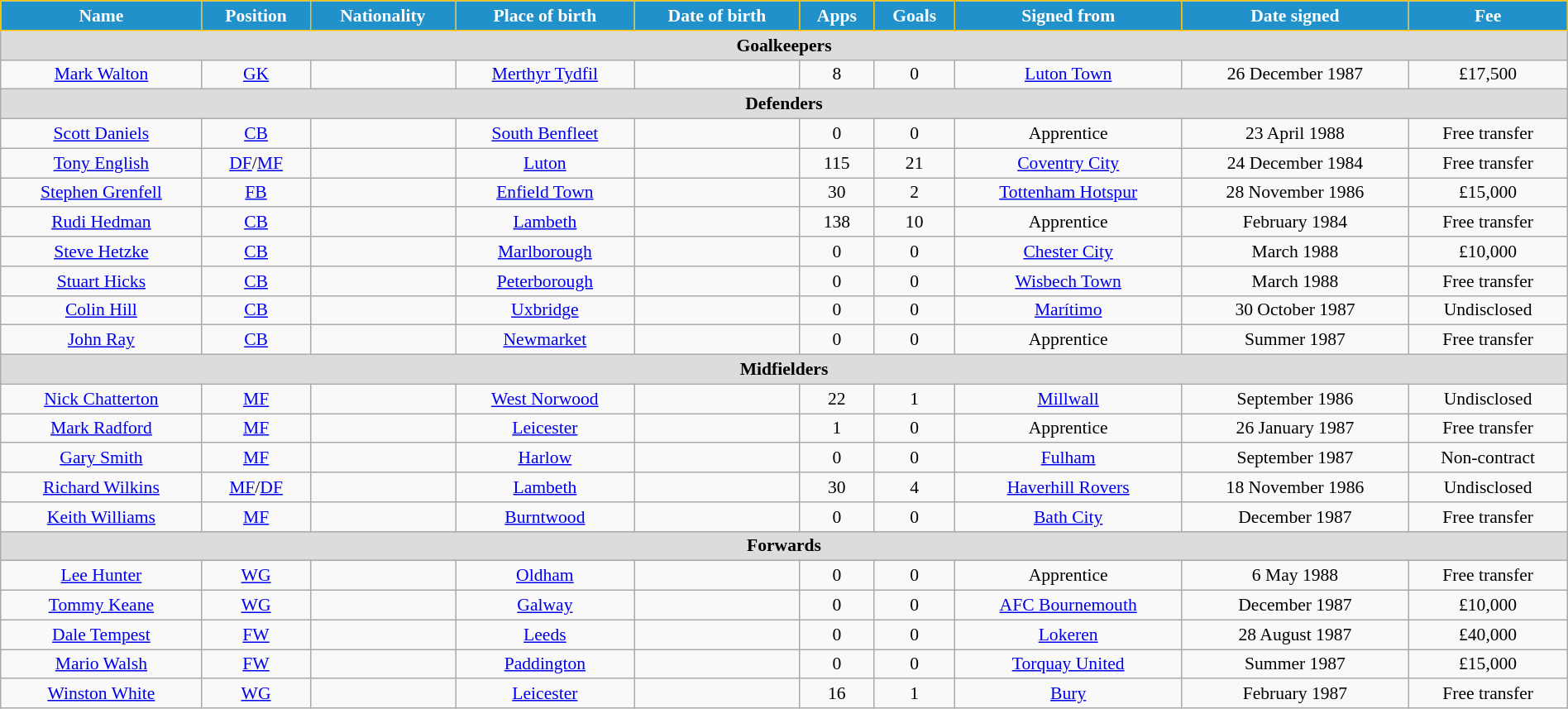<table class="wikitable" style="text-align:center; font-size:90%; width:100%;">
<tr>
<th style="background:#2191CC; color:white; border:1px solid #F7C408; text-align:center;">Name</th>
<th style="background:#2191CC; color:white; border:1px solid #F7C408; text-align:center;">Position</th>
<th style="background:#2191CC; color:white; border:1px solid #F7C408; text-align:center;">Nationality</th>
<th style="background:#2191CC; color:white; border:1px solid #F7C408; text-align:center;">Place of birth</th>
<th style="background:#2191CC; color:white; border:1px solid #F7C408; text-align:center;">Date of birth</th>
<th style="background:#2191CC; color:white; border:1px solid #F7C408; text-align:center;">Apps</th>
<th style="background:#2191CC; color:white; border:1px solid #F7C408; text-align:center;">Goals</th>
<th style="background:#2191CC; color:white; border:1px solid #F7C408; text-align:center;">Signed from</th>
<th style="background:#2191CC; color:white; border:1px solid #F7C408; text-align:center;">Date signed</th>
<th style="background:#2191CC; color:white; border:1px solid #F7C408; text-align:center;">Fee</th>
</tr>
<tr>
<th colspan="12" style="background:#dcdcdc; text-align:center;">Goalkeepers</th>
</tr>
<tr>
<td><a href='#'>Mark Walton</a></td>
<td><a href='#'>GK</a></td>
<td></td>
<td><a href='#'>Merthyr Tydfil</a></td>
<td></td>
<td>8</td>
<td>0</td>
<td> <a href='#'>Luton Town</a></td>
<td>26 December 1987</td>
<td>£17,500</td>
</tr>
<tr>
<th colspan="12" style="background:#dcdcdc; text-align:center;">Defenders</th>
</tr>
<tr>
<td><a href='#'>Scott Daniels</a></td>
<td><a href='#'>CB</a></td>
<td></td>
<td><a href='#'>South Benfleet</a></td>
<td></td>
<td>0</td>
<td>0</td>
<td>Apprentice</td>
<td>23 April 1988</td>
<td>Free transfer</td>
</tr>
<tr>
<td><a href='#'>Tony English</a></td>
<td><a href='#'>DF</a>/<a href='#'>MF</a></td>
<td></td>
<td><a href='#'>Luton</a></td>
<td></td>
<td>115</td>
<td>21</td>
<td> <a href='#'>Coventry City</a></td>
<td>24 December 1984</td>
<td>Free transfer</td>
</tr>
<tr>
<td><a href='#'>Stephen Grenfell</a></td>
<td><a href='#'>FB</a></td>
<td></td>
<td><a href='#'>Enfield Town</a></td>
<td></td>
<td>30</td>
<td>2</td>
<td> <a href='#'>Tottenham Hotspur</a></td>
<td>28 November 1986</td>
<td>£15,000</td>
</tr>
<tr>
<td><a href='#'>Rudi Hedman</a></td>
<td><a href='#'>CB</a></td>
<td></td>
<td><a href='#'>Lambeth</a></td>
<td></td>
<td>138</td>
<td>10</td>
<td>Apprentice</td>
<td>February 1984</td>
<td>Free transfer</td>
</tr>
<tr>
<td><a href='#'>Steve Hetzke</a></td>
<td><a href='#'>CB</a></td>
<td></td>
<td><a href='#'>Marlborough</a></td>
<td></td>
<td>0</td>
<td>0</td>
<td> <a href='#'>Chester City</a></td>
<td>March 1988</td>
<td>£10,000</td>
</tr>
<tr>
<td><a href='#'>Stuart Hicks</a></td>
<td><a href='#'>CB</a></td>
<td></td>
<td><a href='#'>Peterborough</a></td>
<td></td>
<td>0</td>
<td>0</td>
<td> <a href='#'>Wisbech Town</a></td>
<td>March 1988</td>
<td>Free transfer</td>
</tr>
<tr>
<td><a href='#'>Colin Hill</a></td>
<td><a href='#'>CB</a></td>
<td></td>
<td> <a href='#'>Uxbridge</a></td>
<td></td>
<td>0</td>
<td>0</td>
<td> <a href='#'>Marítimo</a></td>
<td>30 October 1987</td>
<td>Undisclosed</td>
</tr>
<tr>
<td><a href='#'>John Ray</a></td>
<td><a href='#'>CB</a></td>
<td></td>
<td><a href='#'>Newmarket</a></td>
<td></td>
<td>0</td>
<td>0</td>
<td>Apprentice</td>
<td>Summer 1987</td>
<td>Free transfer</td>
</tr>
<tr>
<th colspan="12" style="background:#dcdcdc; text-align:center;">Midfielders</th>
</tr>
<tr>
<td><a href='#'>Nick Chatterton</a></td>
<td><a href='#'>MF</a></td>
<td></td>
<td><a href='#'>West Norwood</a></td>
<td></td>
<td>22</td>
<td>1</td>
<td> <a href='#'>Millwall</a></td>
<td>September 1986</td>
<td>Undisclosed</td>
</tr>
<tr>
<td><a href='#'>Mark Radford</a></td>
<td><a href='#'>MF</a></td>
<td></td>
<td><a href='#'>Leicester</a></td>
<td></td>
<td>1</td>
<td>0</td>
<td>Apprentice</td>
<td>26 January 1987</td>
<td>Free transfer</td>
</tr>
<tr>
<td><a href='#'>Gary Smith</a></td>
<td><a href='#'>MF</a></td>
<td></td>
<td><a href='#'>Harlow</a></td>
<td></td>
<td>0</td>
<td>0</td>
<td> <a href='#'>Fulham</a></td>
<td>September 1987</td>
<td>Non-contract</td>
</tr>
<tr>
<td><a href='#'>Richard Wilkins</a></td>
<td><a href='#'>MF</a>/<a href='#'>DF</a></td>
<td></td>
<td><a href='#'>Lambeth</a></td>
<td></td>
<td>30</td>
<td>4</td>
<td> <a href='#'>Haverhill Rovers</a></td>
<td>18 November 1986</td>
<td>Undisclosed</td>
</tr>
<tr>
<td><a href='#'>Keith Williams</a></td>
<td><a href='#'>MF</a></td>
<td></td>
<td><a href='#'>Burntwood</a></td>
<td></td>
<td>0</td>
<td>0</td>
<td> <a href='#'>Bath City</a></td>
<td>December 1987</td>
<td>Free transfer</td>
</tr>
<tr>
<th colspan="12" style="background:#dcdcdc; text-align:center;">Forwards</th>
</tr>
<tr>
<td><a href='#'>Lee Hunter</a></td>
<td><a href='#'>WG</a></td>
<td></td>
<td><a href='#'>Oldham</a></td>
<td></td>
<td>0</td>
<td>0</td>
<td>Apprentice</td>
<td>6 May 1988</td>
<td>Free transfer</td>
</tr>
<tr>
<td><a href='#'>Tommy Keane</a></td>
<td><a href='#'>WG</a></td>
<td></td>
<td><a href='#'>Galway</a></td>
<td></td>
<td>0</td>
<td>0</td>
<td> <a href='#'>AFC Bournemouth</a></td>
<td>December 1987</td>
<td>£10,000</td>
</tr>
<tr>
<td><a href='#'>Dale Tempest</a></td>
<td><a href='#'>FW</a></td>
<td></td>
<td> <a href='#'>Leeds</a></td>
<td></td>
<td>0</td>
<td>0</td>
<td> <a href='#'>Lokeren</a></td>
<td>28 August 1987</td>
<td>£40,000</td>
</tr>
<tr>
<td><a href='#'>Mario Walsh</a></td>
<td><a href='#'>FW</a></td>
<td></td>
<td><a href='#'>Paddington</a></td>
<td></td>
<td>0</td>
<td>0</td>
<td> <a href='#'>Torquay United</a></td>
<td>Summer 1987</td>
<td>£15,000</td>
</tr>
<tr>
<td><a href='#'>Winston White</a></td>
<td><a href='#'>WG</a></td>
<td></td>
<td><a href='#'>Leicester</a></td>
<td></td>
<td>16</td>
<td>1</td>
<td> <a href='#'>Bury</a></td>
<td>February 1987</td>
<td>Free transfer</td>
</tr>
</table>
